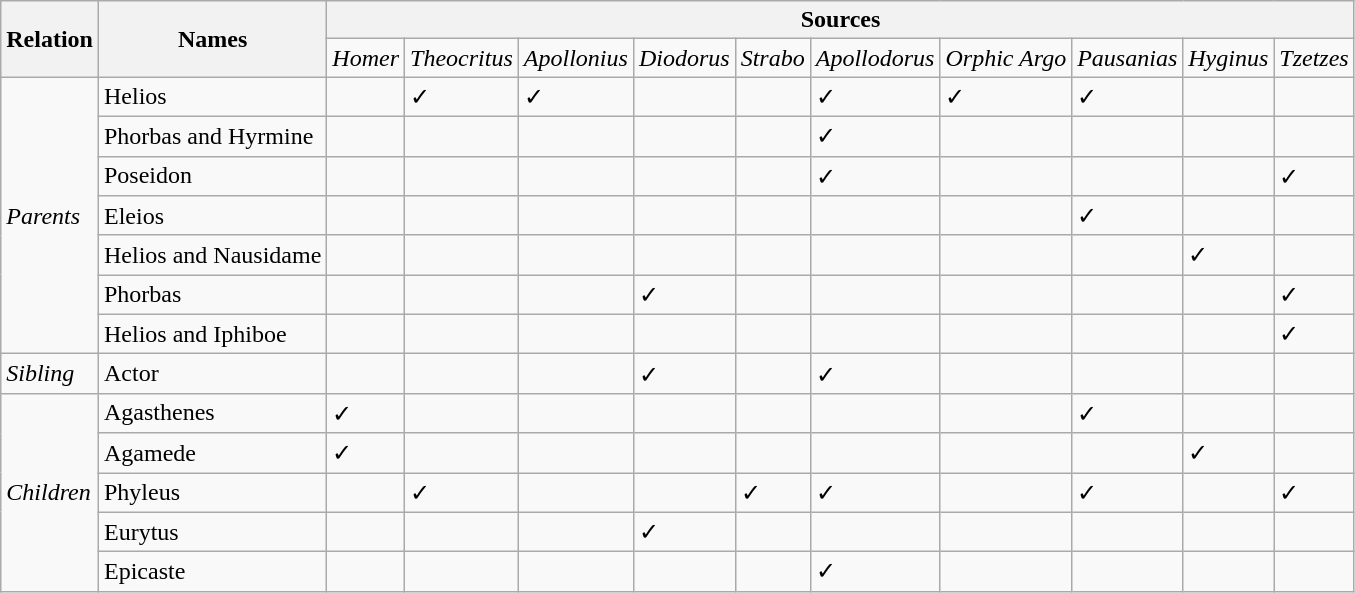<table class="wikitable">
<tr>
<th rowspan="2">Relation</th>
<th rowspan="2">Names</th>
<th colspan="10">Sources</th>
</tr>
<tr>
<td><em>Homer</em></td>
<td><em>Theocritus</em></td>
<td><em>Apollonius</em></td>
<td><em>Diodorus</em></td>
<td><em>Strabo</em></td>
<td><em>Apollodorus</em></td>
<td><em>Orphic Argo</em></td>
<td><em>Pausanias</em></td>
<td><em>Hyginus</em></td>
<td><em>Tzetzes</em></td>
</tr>
<tr>
<td rowspan="7"><em>Parents</em></td>
<td>Helios</td>
<td></td>
<td>✓</td>
<td>✓</td>
<td></td>
<td></td>
<td>✓</td>
<td>✓</td>
<td>✓</td>
<td></td>
<td></td>
</tr>
<tr>
<td>Phorbas and Hyrmine</td>
<td></td>
<td></td>
<td></td>
<td></td>
<td></td>
<td>✓</td>
<td></td>
<td></td>
<td></td>
<td></td>
</tr>
<tr>
<td>Poseidon</td>
<td></td>
<td></td>
<td></td>
<td></td>
<td></td>
<td>✓</td>
<td></td>
<td></td>
<td></td>
<td>✓</td>
</tr>
<tr>
<td>Eleios</td>
<td></td>
<td></td>
<td></td>
<td></td>
<td></td>
<td></td>
<td></td>
<td>✓</td>
<td></td>
<td></td>
</tr>
<tr>
<td>Helios and Nausidame</td>
<td></td>
<td></td>
<td></td>
<td></td>
<td></td>
<td></td>
<td></td>
<td></td>
<td>✓</td>
<td></td>
</tr>
<tr>
<td>Phorbas</td>
<td></td>
<td></td>
<td></td>
<td>✓</td>
<td></td>
<td></td>
<td></td>
<td></td>
<td></td>
<td>✓</td>
</tr>
<tr>
<td>Helios and Iphiboe</td>
<td></td>
<td></td>
<td></td>
<td></td>
<td></td>
<td></td>
<td></td>
<td></td>
<td></td>
<td>✓</td>
</tr>
<tr>
<td><em>Sibling</em></td>
<td>Actor</td>
<td></td>
<td></td>
<td></td>
<td>✓</td>
<td></td>
<td>✓</td>
<td></td>
<td></td>
<td></td>
<td></td>
</tr>
<tr>
<td rowspan="5"><em>Children</em></td>
<td>Agasthenes</td>
<td>✓</td>
<td></td>
<td></td>
<td></td>
<td></td>
<td></td>
<td></td>
<td>✓</td>
<td></td>
<td></td>
</tr>
<tr>
<td>Agamede</td>
<td>✓</td>
<td></td>
<td></td>
<td></td>
<td></td>
<td></td>
<td></td>
<td></td>
<td>✓</td>
<td></td>
</tr>
<tr>
<td>Phyleus</td>
<td></td>
<td>✓</td>
<td></td>
<td></td>
<td>✓</td>
<td>✓</td>
<td></td>
<td>✓</td>
<td></td>
<td>✓</td>
</tr>
<tr>
<td>Eurytus</td>
<td></td>
<td></td>
<td></td>
<td>✓</td>
<td></td>
<td></td>
<td></td>
<td></td>
<td></td>
<td></td>
</tr>
<tr>
<td>Epicaste</td>
<td></td>
<td></td>
<td></td>
<td></td>
<td></td>
<td>✓</td>
<td></td>
<td></td>
<td></td>
<td></td>
</tr>
</table>
